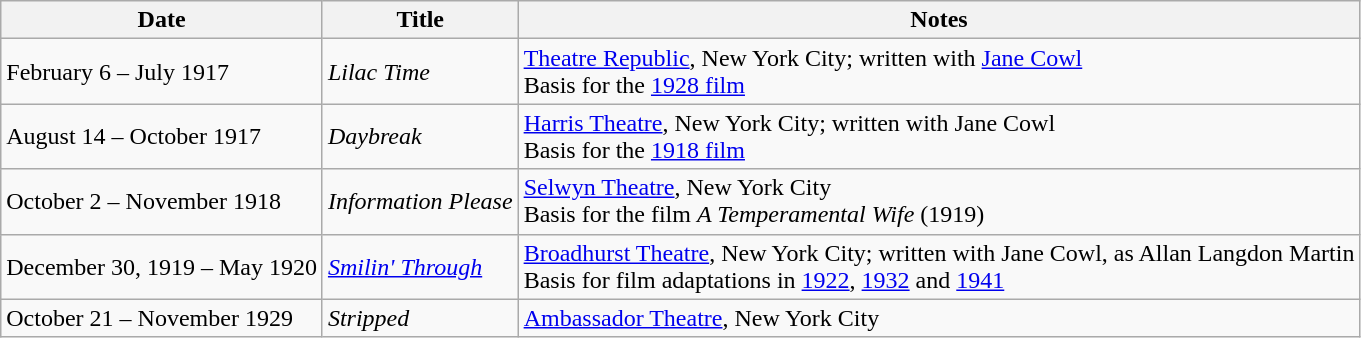<table class="wikitable">
<tr>
<th>Date</th>
<th>Title</th>
<th>Notes</th>
</tr>
<tr>
<td>February 6 – July 1917</td>
<td><em>Lilac Time</em></td>
<td><a href='#'>Theatre Republic</a>, New York City; written with <a href='#'>Jane Cowl</a><br>Basis for the <a href='#'>1928 film</a></td>
</tr>
<tr>
<td>August 14 – October 1917</td>
<td><em>Daybreak</em></td>
<td><a href='#'>Harris Theatre</a>, New York City; written with Jane Cowl<br>Basis for the <a href='#'>1918 film</a></td>
</tr>
<tr>
<td>October 2 – November 1918</td>
<td><em>Information Please</em></td>
<td><a href='#'>Selwyn Theatre</a>, New York City<br>Basis for the film <em>A Temperamental Wife</em> (1919)</td>
</tr>
<tr>
<td>December 30, 1919 – May 1920</td>
<td><em><a href='#'>Smilin' Through</a></em></td>
<td><a href='#'>Broadhurst Theatre</a>, New York City; written with Jane Cowl, as Allan Langdon Martin<br>Basis for film adaptations in <a href='#'>1922</a>, <a href='#'>1932</a> and <a href='#'>1941</a></td>
</tr>
<tr>
<td>October 21 – November 1929</td>
<td><em>Stripped</em></td>
<td><a href='#'>Ambassador Theatre</a>, New York City</td>
</tr>
</table>
